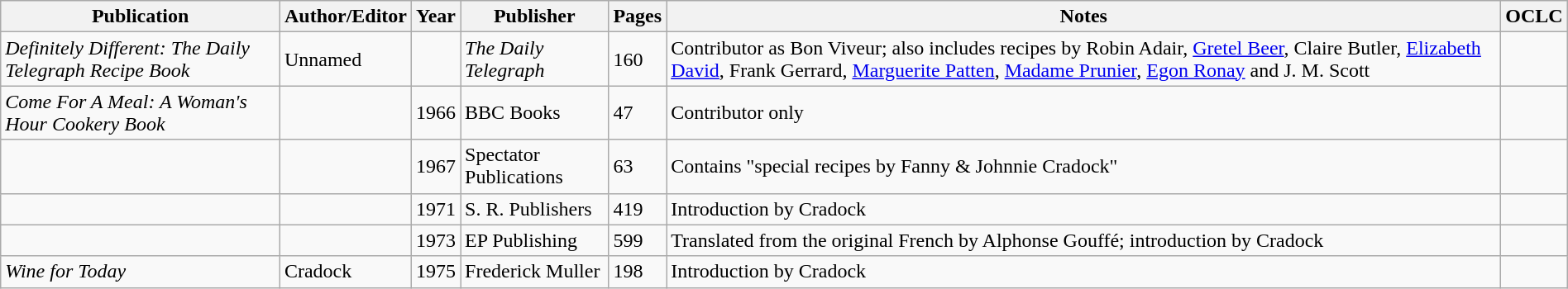<table class="wikitable plainrowheaders sortable" style="margin-right: 0;">
<tr>
<th scope="col">Publication</th>
<th scope="col">Author/Editor</th>
<th scope="col">Year</th>
<th scope="col">Publisher</th>
<th scope="col">Pages</th>
<th scope="col" class="unsortable">Notes</th>
<th scope="col" class="unsortable">OCLC</th>
</tr>
<tr>
<td><em>Definitely Different: The Daily Telegraph Recipe Book</em></td>
<td>Unnamed</td>
<td></td>
<td><em>The Daily Telegraph</em></td>
<td>160</td>
<td>Contributor as Bon Viveur; also includes recipes by Robin Adair, <a href='#'>Gretel Beer</a>, Claire Butler, <a href='#'>Elizabeth David</a>, Frank Gerrard, <a href='#'>Marguerite Patten</a>, <a href='#'>Madame Prunier</a>, <a href='#'>Egon Ronay</a> and J. M. Scott</td>
<td></td>
</tr>
<tr>
<td><em>Come For A Meal: A Woman's Hour Cookery Book</em></td>
<td></td>
<td>1966</td>
<td>BBC Books</td>
<td>47</td>
<td>Contributor only</td>
<td></td>
</tr>
<tr>
<td><em></em></td>
<td></td>
<td>1967</td>
<td>Spectator Publications</td>
<td>63</td>
<td>Contains "special recipes by Fanny & Johnnie Cradock"</td>
<td></td>
</tr>
<tr>
<td><em></em></td>
<td></td>
<td>1971</td>
<td>S. R. Publishers</td>
<td>419</td>
<td>Introduction by Cradock</td>
<td></td>
</tr>
<tr>
<td><em></em></td>
<td></td>
<td>1973</td>
<td>EP Publishing</td>
<td>599</td>
<td>Translated from the original French by Alphonse Gouffé; introduction by Cradock</td>
<td></td>
</tr>
<tr>
<td><em>Wine for Today</em></td>
<td> Cradock</td>
<td>1975</td>
<td>Frederick Muller</td>
<td>198</td>
<td>Introduction by Cradock</td>
<td></td>
</tr>
</table>
